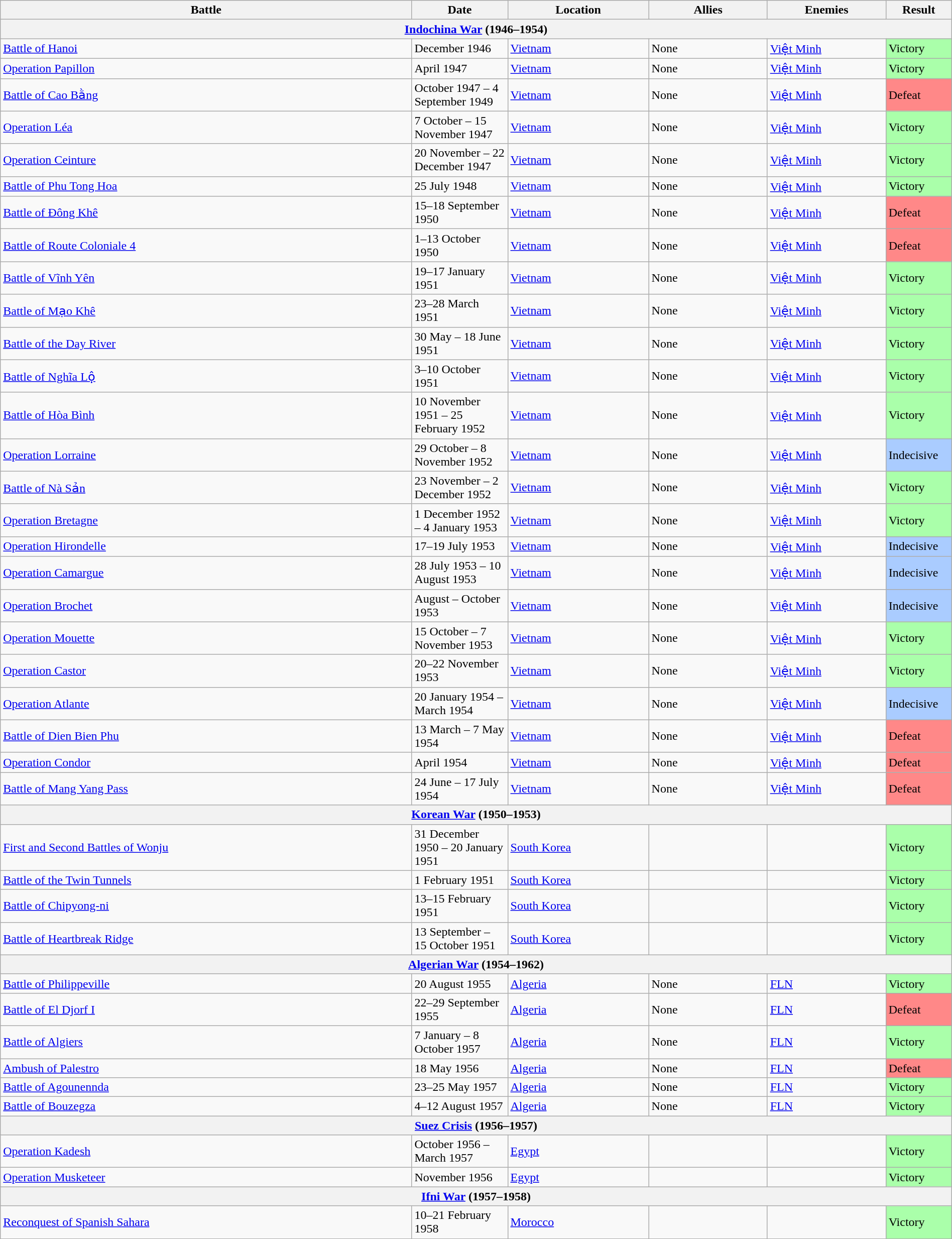<table class="wikitable sortable" width="100%">
<tr>
<th>Battle</th>
<th width="120">Date</th>
<th width="180">Location</th>
<th width="150">Allies</th>
<th width="150">Enemies</th>
<th width="80">Result</th>
</tr>
<tr>
<th colspan="6"><a href='#'>Indochina War</a> (1946–1954)</th>
</tr>
<tr>
<td><a href='#'>Battle of Hanoi</a></td>
<td>December 1946</td>
<td><a href='#'>Vietnam</a></td>
<td>None</td>
<td> <a href='#'>Việt Minh</a></td>
<td style="background:#AFA">Victory</td>
</tr>
<tr>
<td><a href='#'>Operation Papillon</a></td>
<td>April 1947</td>
<td><a href='#'>Vietnam</a></td>
<td>None</td>
<td> <a href='#'>Việt Minh</a></td>
<td style="background:#AFA">Victory</td>
</tr>
<tr>
<td><a href='#'>Battle of Cao Bằng</a></td>
<td>October 1947 – 4 September 1949</td>
<td><a href='#'>Vietnam</a></td>
<td>None</td>
<td> <a href='#'>Việt Minh</a></td>
<td style="background:#F88">Defeat</td>
</tr>
<tr>
<td><a href='#'>Operation Léa</a></td>
<td>7 October – 15 November 1947</td>
<td><a href='#'>Vietnam</a></td>
<td>None</td>
<td> <a href='#'>Việt Minh</a></td>
<td style="background:#AFA">Victory</td>
</tr>
<tr>
<td><a href='#'>Operation Ceinture</a></td>
<td>20 November – 22 December 1947</td>
<td><a href='#'>Vietnam</a></td>
<td>None</td>
<td> <a href='#'>Việt Minh</a></td>
<td style="background:#AFA">Victory</td>
</tr>
<tr>
<td><a href='#'>Battle of Phu Tong Hoa</a></td>
<td>25 July 1948</td>
<td><a href='#'>Vietnam</a></td>
<td>None</td>
<td> <a href='#'>Việt Minh</a></td>
<td style="background:#AFA">Victory</td>
</tr>
<tr>
<td><a href='#'>Battle of Đông Khê</a></td>
<td>15–18 September 1950</td>
<td><a href='#'>Vietnam</a></td>
<td>None</td>
<td> <a href='#'>Việt Minh</a></td>
<td style="background:#F88">Defeat</td>
</tr>
<tr>
<td><a href='#'>Battle of Route Coloniale 4</a></td>
<td>1–13 October 1950</td>
<td><a href='#'>Vietnam</a></td>
<td>None</td>
<td> <a href='#'>Việt Minh</a></td>
<td style="background:#F88">Defeat</td>
</tr>
<tr>
<td><a href='#'>Battle of Vĩnh Yên</a></td>
<td>19–17 January 1951</td>
<td><a href='#'>Vietnam</a></td>
<td>None</td>
<td> <a href='#'>Việt Minh</a></td>
<td style="background:#AFA">Victory</td>
</tr>
<tr>
<td><a href='#'>Battle of Mạo Khê</a></td>
<td>23–28 March 1951</td>
<td><a href='#'>Vietnam</a></td>
<td>None</td>
<td> <a href='#'>Việt Minh</a></td>
<td style="background:#AFA">Victory</td>
</tr>
<tr>
<td><a href='#'>Battle of the Day River</a></td>
<td>30 May – 18 June 1951</td>
<td><a href='#'>Vietnam</a></td>
<td>None</td>
<td> <a href='#'>Việt Minh</a></td>
<td style="background:#AFA">Victory</td>
</tr>
<tr>
<td><a href='#'>Battle of Nghĩa Lộ</a></td>
<td>3–10 October 1951</td>
<td><a href='#'>Vietnam</a></td>
<td>None</td>
<td> <a href='#'>Việt Minh</a></td>
<td style="background:#AFA">Victory</td>
</tr>
<tr>
<td><a href='#'>Battle of Hòa Bình</a></td>
<td>10 November 1951 – 25 February 1952</td>
<td><a href='#'>Vietnam</a></td>
<td>None</td>
<td> <a href='#'>Việt Minh</a></td>
<td style="background:#AFA">Victory</td>
</tr>
<tr>
<td><a href='#'>Operation Lorraine</a></td>
<td>29 October – 8 November 1952</td>
<td><a href='#'>Vietnam</a></td>
<td>None</td>
<td> <a href='#'>Việt Minh</a></td>
<td style="background:#ACF">Indecisive</td>
</tr>
<tr>
<td><a href='#'>Battle of Nà Sản</a></td>
<td>23 November – 2 December 1952</td>
<td><a href='#'>Vietnam</a></td>
<td>None</td>
<td> <a href='#'>Việt Minh</a></td>
<td style="background:#AFA">Victory</td>
</tr>
<tr>
<td><a href='#'>Operation Bretagne</a></td>
<td>1 December 1952 – 4 January 1953</td>
<td><a href='#'>Vietnam</a></td>
<td>None</td>
<td> <a href='#'>Việt Minh</a></td>
<td style="background:#AFA">Victory</td>
</tr>
<tr>
<td><a href='#'>Operation Hirondelle</a></td>
<td>17–19 July 1953</td>
<td><a href='#'>Vietnam</a></td>
<td>None</td>
<td> <a href='#'>Việt Minh</a></td>
<td style="background:#ACF">Indecisive</td>
</tr>
<tr>
<td><a href='#'>Operation Camargue</a></td>
<td>28 July 1953 – 10 August 1953</td>
<td><a href='#'>Vietnam</a></td>
<td>None</td>
<td> <a href='#'>Việt Minh</a></td>
<td style="background:#ACF">Indecisive</td>
</tr>
<tr>
<td><a href='#'>Operation Brochet</a></td>
<td>August – October 1953</td>
<td><a href='#'>Vietnam</a></td>
<td>None</td>
<td> <a href='#'>Việt Minh</a></td>
<td style="background:#ACF">Indecisive</td>
</tr>
<tr>
<td><a href='#'>Operation Mouette</a></td>
<td>15 October – 7 November 1953</td>
<td><a href='#'>Vietnam</a></td>
<td>None</td>
<td> <a href='#'>Việt Minh</a></td>
<td style="background:#AFA">Victory</td>
</tr>
<tr>
<td><a href='#'>Operation Castor</a></td>
<td>20–22 November 1953</td>
<td><a href='#'>Vietnam</a></td>
<td>None</td>
<td> <a href='#'>Việt Minh</a></td>
<td style="background:#AFA">Victory</td>
</tr>
<tr>
<td><a href='#'>Operation Atlante</a></td>
<td>20 January 1954 – March 1954</td>
<td><a href='#'>Vietnam</a></td>
<td>None</td>
<td> <a href='#'>Việt Minh</a></td>
<td style="background:#ACF">Indecisive</td>
</tr>
<tr>
<td><a href='#'>Battle of Dien Bien Phu</a></td>
<td>13 March – 7 May 1954</td>
<td><a href='#'>Vietnam</a></td>
<td>None</td>
<td> <a href='#'>Việt Minh</a></td>
<td style="background:#F88">Defeat</td>
</tr>
<tr>
<td><a href='#'>Operation Condor</a></td>
<td>April 1954</td>
<td><a href='#'>Vietnam</a></td>
<td>None</td>
<td> <a href='#'>Việt Minh</a></td>
<td style="background:#F88">Defeat</td>
</tr>
<tr>
<td><a href='#'>Battle of Mang Yang Pass</a></td>
<td>24 June – 17 July 1954</td>
<td><a href='#'>Vietnam</a></td>
<td>None</td>
<td> <a href='#'>Việt Minh</a></td>
<td style="background:#F88">Defeat</td>
</tr>
<tr>
<th colspan="6"><a href='#'>Korean War</a> (1950–1953)</th>
</tr>
<tr>
<td><a href='#'>First and Second Battles of Wonju</a></td>
<td>31 December 1950 – 20 January 1951</td>
<td><a href='#'>South Korea</a></td>
<td></td>
<td></td>
<td style="background:#AFA">Victory</td>
</tr>
<tr>
<td><a href='#'>Battle of the Twin Tunnels</a></td>
<td>1 February 1951</td>
<td><a href='#'>South Korea</a></td>
<td></td>
<td></td>
<td style="background:#AFA">Victory</td>
</tr>
<tr>
<td><a href='#'>Battle of Chipyong-ni</a></td>
<td>13–15 February 1951</td>
<td><a href='#'>South Korea</a></td>
<td></td>
<td></td>
<td style="background:#AFA">Victory</td>
</tr>
<tr>
<td><a href='#'>Battle of Heartbreak Ridge</a></td>
<td>13 September – 15 October 1951</td>
<td><a href='#'>South Korea</a></td>
<td></td>
<td></td>
<td style="background:#AFA">Victory</td>
</tr>
<tr>
<th colspan="6"><a href='#'>Algerian War</a> (1954–1962)</th>
</tr>
<tr>
<td><a href='#'>Battle of Philippeville</a></td>
<td>20 August 1955</td>
<td><a href='#'>Algeria</a></td>
<td>None</td>
<td> <a href='#'>FLN</a></td>
<td style="background:#AFA">Victory</td>
</tr>
<tr>
<td><a href='#'>Battle of El Djorf I</a></td>
<td>22–29 September 1955</td>
<td><a href='#'>Algeria</a></td>
<td>None</td>
<td> <a href='#'>FLN</a></td>
<td style="background:#F88">Defeat</td>
</tr>
<tr>
<td><a href='#'>Battle of Algiers</a></td>
<td>7 January – 8 October 1957</td>
<td><a href='#'>Algeria</a></td>
<td>None</td>
<td> <a href='#'>FLN</a></td>
<td style="background:#AFA">Victory</td>
</tr>
<tr>
<td><a href='#'>Ambush of Palestro</a></td>
<td>18 May 1956</td>
<td><a href='#'>Algeria</a></td>
<td>None</td>
<td> <a href='#'>FLN</a></td>
<td style="background:#F88">Defeat</td>
</tr>
<tr>
<td><a href='#'>Battle of Agounennda</a></td>
<td>23–25 May 1957</td>
<td><a href='#'>Algeria</a></td>
<td>None</td>
<td> <a href='#'>FLN</a></td>
<td style="background:#AFA">Victory</td>
</tr>
<tr>
<td><a href='#'>Battle of Bouzegza</a></td>
<td>4–12 August 1957</td>
<td><a href='#'>Algeria</a></td>
<td>None</td>
<td> <a href='#'>FLN</a></td>
<td style="background:#AFA">Victory</td>
</tr>
<tr>
<th colspan="6"><a href='#'>Suez Crisis</a> (1956–1957)</th>
</tr>
<tr>
<td><a href='#'>Operation Kadesh</a></td>
<td>October 1956 – March 1957</td>
<td><a href='#'>Egypt</a></td>
<td></td>
<td></td>
<td style="background:#AFA">Victory</td>
</tr>
<tr>
<td><a href='#'>Operation Musketeer</a></td>
<td>November 1956</td>
<td><a href='#'>Egypt</a></td>
<td></td>
<td></td>
<td style="background:#AFA">Victory</td>
</tr>
<tr>
<th colspan="6"><a href='#'>Ifni War</a> (1957–1958)</th>
</tr>
<tr>
<td><a href='#'>Reconquest of Spanish Sahara</a></td>
<td>10–21 February 1958</td>
<td><a href='#'>Morocco</a></td>
<td></td>
<td></td>
<td style="background:#AFA">Victory</td>
</tr>
</table>
